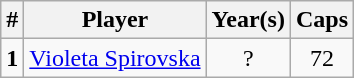<table class="wikitable sortable">
<tr>
<th width=>#</th>
<th width=>Player</th>
<th width=>Year(s)</th>
<th width=>Caps</th>
</tr>
<tr>
<td align=center><strong>1</strong></td>
<td><a href='#'>Violeta Spirovska</a></td>
<td align=center>?</td>
<td align=center>72<br></td>
</tr>
</table>
